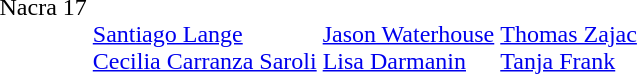<table>
<tr valign="top">
<td>Nacra 17<br></td>
<td><br><a href='#'>Santiago Lange</a><br><a href='#'>Cecilia Carranza Saroli</a></td>
<td><br><a href='#'>Jason Waterhouse</a><br><a href='#'>Lisa Darmanin</a></td>
<td><br><a href='#'>Thomas Zajac</a><br><a href='#'>Tanja Frank</a></td>
</tr>
</table>
